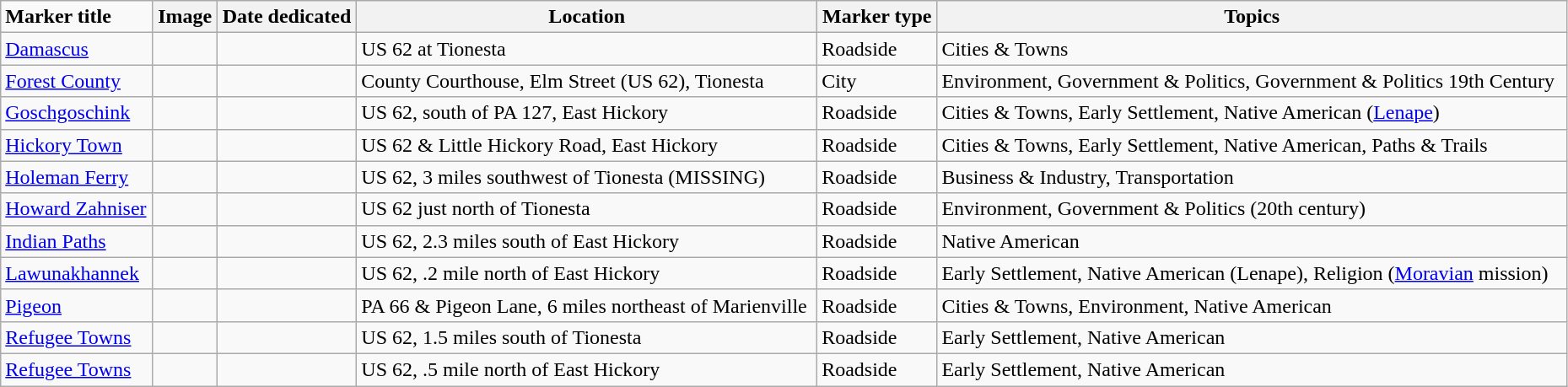<table class="wikitable sortable" style="width:98%">
<tr>
<td><strong>Marker title</strong></td>
<th class="unsortable"><strong>Image</strong></th>
<th><strong>Date dedicated</strong></th>
<th><strong>Location</strong></th>
<th><strong>Marker type</strong></th>
<th><strong>Topics</strong></th>
</tr>
<tr ->
<td><a href='#'>Damascus</a></td>
<td></td>
<td></td>
<td>US 62 at Tionesta<br><small></small></td>
<td>Roadside</td>
<td>Cities & Towns</td>
</tr>
<tr ->
<td><a href='#'>Forest County</a></td>
<td></td>
<td></td>
<td>County Courthouse, Elm Street (US 62), Tionesta<br><small></small></td>
<td>City</td>
<td>Environment, Government & Politics, Government & Politics 19th Century</td>
</tr>
<tr ->
<td><a href='#'>Goschgoschink</a></td>
<td></td>
<td></td>
<td>US 62, south of PA 127, East Hickory<br><small></small></td>
<td>Roadside</td>
<td>Cities & Towns, Early Settlement, Native American (<a href='#'>Lenape</a>)</td>
</tr>
<tr ->
<td><a href='#'>Hickory Town</a></td>
<td></td>
<td></td>
<td>US 62 & Little Hickory Road, East Hickory<br><small></small></td>
<td>Roadside</td>
<td>Cities & Towns, Early Settlement, Native American, Paths & Trails</td>
</tr>
<tr ->
<td><a href='#'>Holeman Ferry</a></td>
<td></td>
<td></td>
<td>US 62, 3 miles southwest of Tionesta (MISSING)<br><small></small></td>
<td>Roadside</td>
<td>Business & Industry, Transportation</td>
</tr>
<tr ->
<td><a href='#'>Howard Zahniser</a></td>
<td></td>
<td></td>
<td>US 62 just north of Tionesta<br><small></small></td>
<td>Roadside</td>
<td>Environment, Government & Politics (20th century)</td>
</tr>
<tr ->
<td><a href='#'>Indian Paths</a></td>
<td></td>
<td></td>
<td>US 62, 2.3 miles south of East Hickory<br><small></small></td>
<td>Roadside</td>
<td>Native American</td>
</tr>
<tr ->
<td><a href='#'>Lawunakhannek</a></td>
<td></td>
<td></td>
<td>US 62, .2 mile north of East Hickory<br><small></small></td>
<td>Roadside</td>
<td>Early Settlement, Native American (Lenape), Religion (<a href='#'>Moravian</a> mission)</td>
</tr>
<tr ->
<td><a href='#'>Pigeon</a></td>
<td></td>
<td></td>
<td>PA 66 & Pigeon Lane, 6 miles northeast of Marienville<br><small></small></td>
<td>Roadside</td>
<td>Cities & Towns, Environment, Native American</td>
</tr>
<tr ->
<td><a href='#'>Refugee Towns</a></td>
<td></td>
<td></td>
<td>US 62, 1.5 miles south of Tionesta<br><small></small></td>
<td>Roadside</td>
<td>Early Settlement, Native American</td>
</tr>
<tr ->
<td><a href='#'>Refugee Towns</a></td>
<td></td>
<td></td>
<td>US 62, .5 mile north of East Hickory<br><small></small></td>
<td>Roadside</td>
<td>Early Settlement, Native American</td>
</tr>
</table>
